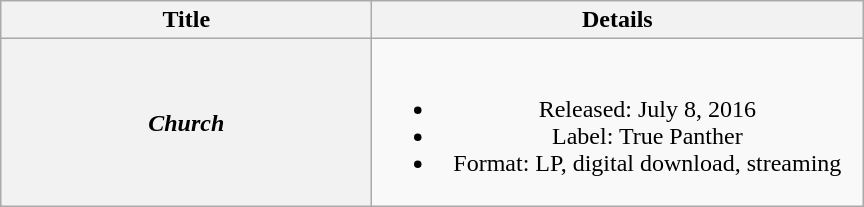<table class="wikitable plainrowheaders" style="text-align:center">
<tr>
<th scope="col" style="width:15em;">Title</th>
<th scope="col" style="width:20em;">Details</th>
</tr>
<tr>
<th scope="row"><em>Church</em></th>
<td><br><ul><li>Released: July 8, 2016</li><li>Label: True Panther</li><li>Format: LP, digital download, streaming</li></ul></td>
</tr>
</table>
